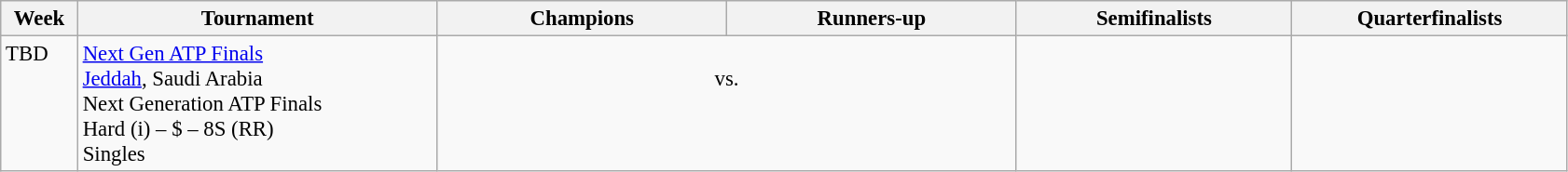<table class=wikitable style=font-size:95%>
<tr>
<th style="width:48px;">Week</th>
<th style="width:250px;">Tournament</th>
<th style="width:200px;">Champions</th>
<th style="width:200px;">Runners-up</th>
<th style="width:190px;">Semifinalists</th>
<th style="width:190px;">Quarterfinalists</th>
</tr>
<tr style="vertical-align:top">
<td>TBD</td>
<td><a href='#'>Next Gen ATP Finals</a><br><a href='#'>Jeddah</a>, Saudi Arabia<br>Next Generation ATP Finals<br>Hard (i) – $ – 8S (RR)<br>Singles</td>
<td colspan="2" align=center> <br> vs. <br> </td>
<td><br></td>
<td><br><br><br></td>
</tr>
</table>
